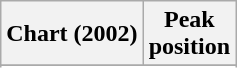<table class="wikitable">
<tr>
<th align="center">Chart (2002)</th>
<th align="center">Peak<br>position</th>
</tr>
<tr>
</tr>
<tr>
</tr>
<tr>
</tr>
<tr>
</tr>
</table>
